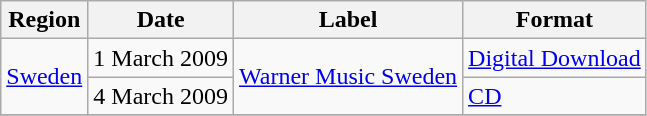<table class="sortable wikitable">
<tr>
<th>Region</th>
<th>Date</th>
<th>Label</th>
<th>Format</th>
</tr>
<tr>
<td rowspan="2"><a href='#'>Sweden</a></td>
<td>1 March 2009</td>
<td rowspan="2"><a href='#'>Warner Music Sweden</a></td>
<td><a href='#'>Digital Download</a></td>
</tr>
<tr>
<td>4 March 2009</td>
<td><a href='#'>CD</a></td>
</tr>
<tr>
</tr>
</table>
